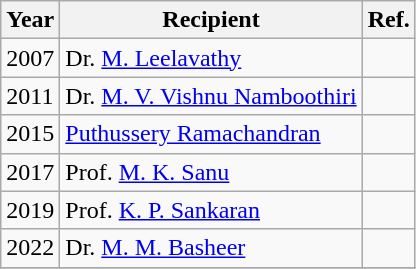<table class="wikitable">
<tr>
<th>Year</th>
<th>Recipient</th>
<th>Ref.</th>
</tr>
<tr>
<td>2007</td>
<td>Dr. <a href='#'>M. Leelavathy</a></td>
<td></td>
</tr>
<tr>
<td>2011</td>
<td>Dr. <a href='#'>M. V. Vishnu Namboothiri</a></td>
<td></td>
</tr>
<tr>
<td>2015</td>
<td><a href='#'>Puthussery Ramachandran</a></td>
<td></td>
</tr>
<tr>
<td>2017</td>
<td>Prof. <a href='#'>M. K. Sanu</a></td>
<td></td>
</tr>
<tr>
<td>2019</td>
<td>Prof. <a href='#'>K. P. Sankaran</a></td>
<td></td>
</tr>
<tr>
<td>2022</td>
<td>Dr. <a href='#'>M. M. Basheer</a></td>
<td></td>
</tr>
<tr>
</tr>
</table>
